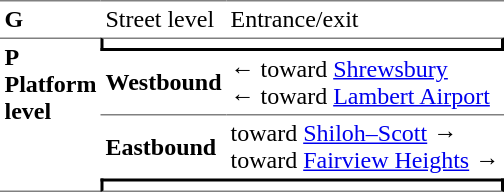<table table border=0 cellspacing=0 cellpadding=3>
<tr>
<td style="border-top:solid 1px gray" width=50 valign=top><strong>G</strong></td>
<td style="border-top:solid 1px gray" valign=top>Street level</td>
<td style="border-top:solid 1px gray" valign=top>Entrance/exit</td>
</tr>
<tr>
<td style="border-top:solid 1px gray;border-bottom:solid 1px gray" width=50 rowspan=5 valign=top><strong>P <br>Platform level</strong></td>
<td style="border-top:solid 1px gray;border-right:solid 2px black;border-left:solid 2px black;border-bottom:solid 2px black;text-align:center" colspan=2></td>
</tr>
<tr>
<td style="border-bottom:solid 1px gray"><strong>Westbound</strong></td>
<td style="border-bottom:solid 1px gray">←  toward <a href='#'>Shrewsbury</a> <br>←  toward <a href='#'>Lambert Airport</a> </td>
</tr>
<tr>
<td><strong>Eastbound</strong></td>
<td>  toward <a href='#'>Shiloh–Scott</a>  →<br>  toward <a href='#'>Fairview Heights</a>  →</td>
</tr>
<tr>
<td style="border-right:solid 2px black;border-left:solid 2px black;border-top:solid 2px black;border-bottom:solid 1px gray;text-align:center" colspan=2></td>
</tr>
</table>
